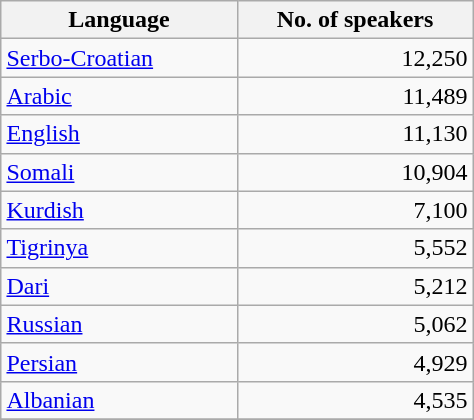<table class="wikitable" style="margin: 1em auto 1em auto">
<tr>
<th scope="col" width="150">Language</th>
<th scope="col" width="150">No. of speakers</th>
</tr>
<tr>
<td><a href='#'>Serbo-Croatian</a></td>
<td align="right">12,250</td>
</tr>
<tr>
<td><a href='#'>Arabic</a></td>
<td align="right">11,489</td>
</tr>
<tr>
<td><a href='#'>English</a></td>
<td align="right">11,130</td>
</tr>
<tr>
<td><a href='#'>Somali</a></td>
<td align="right">10,904</td>
</tr>
<tr>
<td><a href='#'>Kurdish</a></td>
<td align="right">7,100</td>
</tr>
<tr>
<td><a href='#'>Tigrinya</a></td>
<td align="right">5,552</td>
</tr>
<tr>
<td><a href='#'>Dari</a></td>
<td align="right">5,212</td>
</tr>
<tr>
<td><a href='#'>Russian</a></td>
<td align="right">5,062</td>
</tr>
<tr>
<td><a href='#'>Persian</a></td>
<td align="right">4,929</td>
</tr>
<tr>
<td><a href='#'>Albanian</a></td>
<td align="right">4,535</td>
</tr>
<tr>
</tr>
</table>
